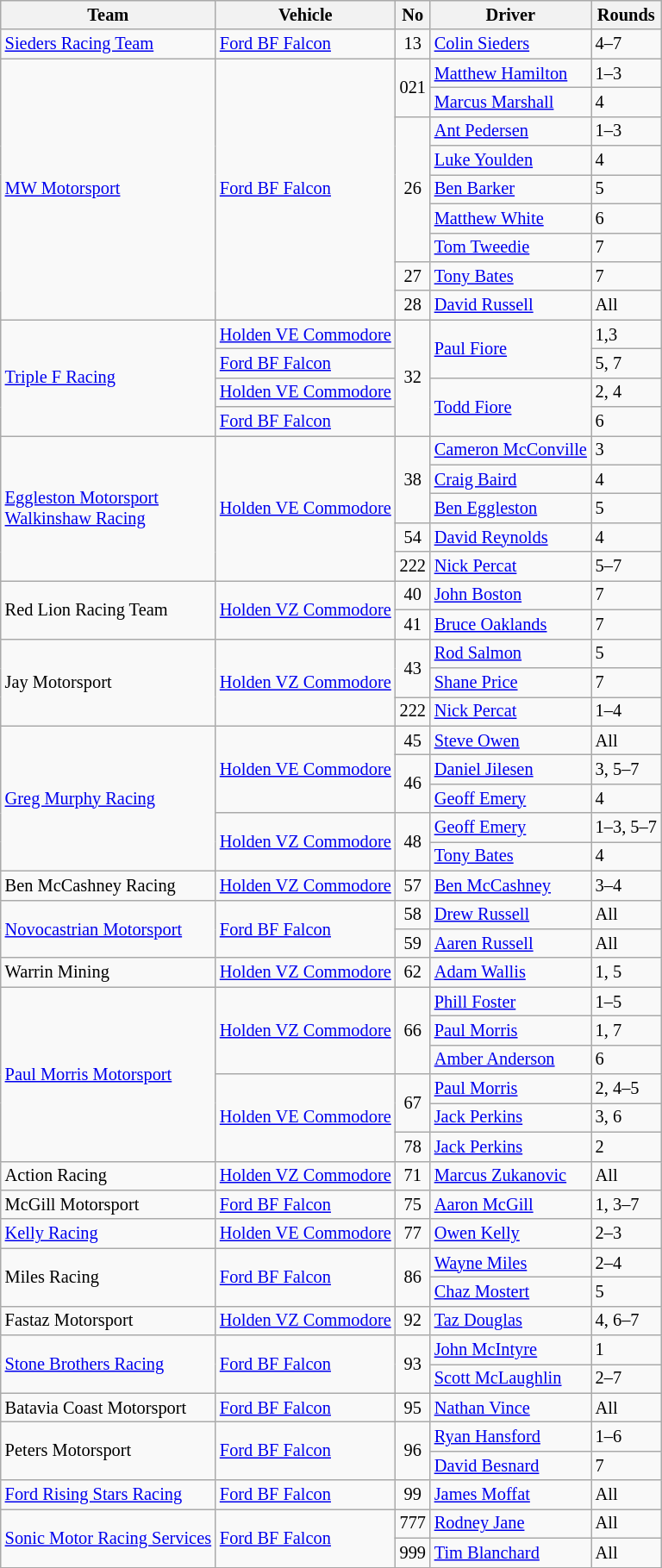<table class="wikitable" style="font-size: 85%;">
<tr>
<th>Team</th>
<th>Vehicle</th>
<th>No</th>
<th>Driver</th>
<th>Rounds</th>
</tr>
<tr>
<td><a href='#'>Sieders Racing Team</a></td>
<td><a href='#'>Ford BF Falcon</a></td>
<td align="center">13</td>
<td> <a href='#'>Colin Sieders</a></td>
<td>4–7</td>
</tr>
<tr>
<td rowspan=9><a href='#'>MW Motorsport</a></td>
<td rowspan=9><a href='#'>Ford BF Falcon</a></td>
<td align="middle" rowspan=2>021</td>
<td> <a href='#'>Matthew Hamilton</a></td>
<td>1–3</td>
</tr>
<tr>
<td> <a href='#'>Marcus Marshall</a></td>
<td>4</td>
</tr>
<tr>
<td align="middle" rowspan=5>26</td>
<td> <a href='#'>Ant Pedersen</a></td>
<td>1–3</td>
</tr>
<tr>
<td> <a href='#'>Luke Youlden</a></td>
<td>4</td>
</tr>
<tr>
<td> <a href='#'>Ben Barker</a></td>
<td>5</td>
</tr>
<tr>
<td> <a href='#'>Matthew White</a></td>
<td>6</td>
</tr>
<tr>
<td> <a href='#'>Tom Tweedie</a></td>
<td>7</td>
</tr>
<tr>
<td align="center">27</td>
<td> <a href='#'>Tony Bates</a></td>
<td>7</td>
</tr>
<tr>
<td align="center">28</td>
<td> <a href='#'>David Russell</a></td>
<td>All</td>
</tr>
<tr>
<td rowspan=4><a href='#'>Triple F Racing</a></td>
<td><a href='#'>Holden VE Commodore</a></td>
<td align="middle" rowspan=4>32</td>
<td rowspan=2> <a href='#'>Paul Fiore</a></td>
<td>1,3</td>
</tr>
<tr>
<td><a href='#'>Ford BF Falcon</a></td>
<td>5, 7</td>
</tr>
<tr>
<td><a href='#'>Holden VE Commodore</a></td>
<td rowspan=2> <a href='#'>Todd Fiore</a></td>
<td>2, 4</td>
</tr>
<tr>
<td><a href='#'>Ford BF Falcon</a></td>
<td>6</td>
</tr>
<tr>
<td rowspan=5><a href='#'>Eggleston Motorsport</a><br><a href='#'>Walkinshaw Racing</a></td>
<td rowspan=5><a href='#'>Holden VE Commodore</a></td>
<td align="middle" rowspan=3>38</td>
<td> <a href='#'>Cameron McConville</a></td>
<td>3</td>
</tr>
<tr>
<td> <a href='#'>Craig Baird</a></td>
<td>4</td>
</tr>
<tr>
<td> <a href='#'>Ben Eggleston</a></td>
<td>5</td>
</tr>
<tr>
<td align="center">54</td>
<td> <a href='#'>David Reynolds</a></td>
<td>4</td>
</tr>
<tr>
<td align="center">222</td>
<td> <a href='#'>Nick Percat</a></td>
<td>5–7</td>
</tr>
<tr>
<td rowspan=2>Red Lion Racing Team</td>
<td rowspan=2><a href='#'>Holden VZ Commodore</a></td>
<td align="center">40</td>
<td> <a href='#'>John Boston</a></td>
<td>7</td>
</tr>
<tr>
<td align="center">41</td>
<td> <a href='#'>Bruce Oaklands</a></td>
<td>7</td>
</tr>
<tr>
<td rowspan=3>Jay Motorsport</td>
<td rowspan=3><a href='#'>Holden VZ Commodore</a></td>
<td align="center" rowspan=2>43</td>
<td> <a href='#'>Rod Salmon</a></td>
<td>5</td>
</tr>
<tr>
<td> <a href='#'>Shane Price</a></td>
<td>7</td>
</tr>
<tr>
<td align="center">222</td>
<td> <a href='#'>Nick Percat</a></td>
<td>1–4</td>
</tr>
<tr>
<td rowspan=5><a href='#'>Greg Murphy Racing</a></td>
<td rowspan=3><a href='#'>Holden VE Commodore</a></td>
<td align="center">45</td>
<td> <a href='#'>Steve Owen</a></td>
<td>All</td>
</tr>
<tr>
<td align="middle" rowspan=2>46</td>
<td> <a href='#'>Daniel Jilesen</a></td>
<td>3, 5–7</td>
</tr>
<tr>
<td> <a href='#'>Geoff Emery</a></td>
<td>4</td>
</tr>
<tr>
<td rowspan=2><a href='#'>Holden VZ Commodore</a></td>
<td align="middle" rowspan=2>48</td>
<td> <a href='#'>Geoff Emery</a></td>
<td>1–3, 5–7</td>
</tr>
<tr>
<td> <a href='#'>Tony Bates</a></td>
<td>4</td>
</tr>
<tr>
<td>Ben McCashney Racing</td>
<td><a href='#'>Holden VZ Commodore</a></td>
<td align="center">57</td>
<td> <a href='#'>Ben McCashney</a></td>
<td>3–4</td>
</tr>
<tr>
<td rowspan=2><a href='#'>Novocastrian Motorsport</a></td>
<td rowspan=2><a href='#'>Ford BF Falcon</a></td>
<td align="center">58</td>
<td> <a href='#'>Drew Russell</a></td>
<td>All</td>
</tr>
<tr>
<td align="center">59</td>
<td> <a href='#'>Aaren Russell</a></td>
<td>All</td>
</tr>
<tr>
<td>Warrin Mining</td>
<td><a href='#'>Holden VZ Commodore</a></td>
<td align="center">62</td>
<td> <a href='#'>Adam Wallis</a></td>
<td>1, 5</td>
</tr>
<tr>
<td rowspan=6><a href='#'>Paul Morris Motorsport</a></td>
<td rowspan=3><a href='#'>Holden VZ Commodore</a></td>
<td align="middle" rowspan=3>66</td>
<td> <a href='#'>Phill Foster</a></td>
<td>1–5</td>
</tr>
<tr>
<td> <a href='#'>Paul Morris</a></td>
<td>1, 7</td>
</tr>
<tr>
<td> <a href='#'>Amber Anderson</a></td>
<td>6</td>
</tr>
<tr>
<td rowspan=3><a href='#'>Holden VE Commodore</a></td>
<td align="middle" rowspan=2>67</td>
<td> <a href='#'>Paul Morris</a></td>
<td>2, 4–5</td>
</tr>
<tr>
<td> <a href='#'>Jack Perkins</a></td>
<td>3, 6</td>
</tr>
<tr>
<td align="center">78</td>
<td> <a href='#'>Jack Perkins</a></td>
<td>2</td>
</tr>
<tr>
<td>Action Racing</td>
<td><a href='#'>Holden VZ Commodore</a></td>
<td align="center">71</td>
<td> <a href='#'>Marcus Zukanovic</a></td>
<td>All</td>
</tr>
<tr>
<td>McGill Motorsport</td>
<td><a href='#'>Ford BF Falcon</a></td>
<td align="center">75</td>
<td> <a href='#'>Aaron McGill</a></td>
<td>1, 3–7</td>
</tr>
<tr>
<td><a href='#'>Kelly Racing</a></td>
<td><a href='#'>Holden VE Commodore</a></td>
<td align="center">77</td>
<td> <a href='#'>Owen Kelly</a></td>
<td>2–3</td>
</tr>
<tr>
<td rowspan=2>Miles Racing</td>
<td rowspan=2><a href='#'>Ford BF Falcon</a></td>
<td align="middle" rowspan=2>86</td>
<td> <a href='#'>Wayne Miles</a></td>
<td>2–4</td>
</tr>
<tr>
<td> <a href='#'>Chaz Mostert</a></td>
<td>5</td>
</tr>
<tr>
<td>Fastaz Motorsport</td>
<td><a href='#'>Holden VZ Commodore</a></td>
<td align="center">92</td>
<td> <a href='#'>Taz Douglas</a></td>
<td>4, 6–7</td>
</tr>
<tr>
<td rowspan=2><a href='#'>Stone Brothers Racing</a></td>
<td rowspan=2><a href='#'>Ford BF Falcon</a></td>
<td align="center" rowspan=2>93</td>
<td> <a href='#'>John McIntyre</a></td>
<td>1</td>
</tr>
<tr>
<td> <a href='#'>Scott McLaughlin</a></td>
<td>2–7</td>
</tr>
<tr>
<td>Batavia Coast Motorsport</td>
<td><a href='#'>Ford BF Falcon</a></td>
<td align="center">95</td>
<td> <a href='#'>Nathan Vince</a></td>
<td>All</td>
</tr>
<tr>
<td rowspan=2>Peters Motorsport</td>
<td rowspan=2><a href='#'>Ford BF Falcon</a></td>
<td align="center" rowspan=2>96</td>
<td> <a href='#'>Ryan Hansford</a></td>
<td>1–6</td>
</tr>
<tr>
<td> <a href='#'>David Besnard</a></td>
<td>7</td>
</tr>
<tr>
<td><a href='#'>Ford Rising Stars Racing</a></td>
<td><a href='#'>Ford BF Falcon</a></td>
<td align="center">99</td>
<td> <a href='#'>James Moffat</a></td>
<td>All</td>
</tr>
<tr>
<td rowspan=2><a href='#'>Sonic Motor Racing Services</a></td>
<td rowspan=2><a href='#'>Ford BF Falcon</a></td>
<td align="center">777</td>
<td> <a href='#'>Rodney Jane</a></td>
<td>All</td>
</tr>
<tr>
<td align="center">999</td>
<td> <a href='#'>Tim Blanchard</a></td>
<td>All</td>
</tr>
<tr>
</tr>
</table>
